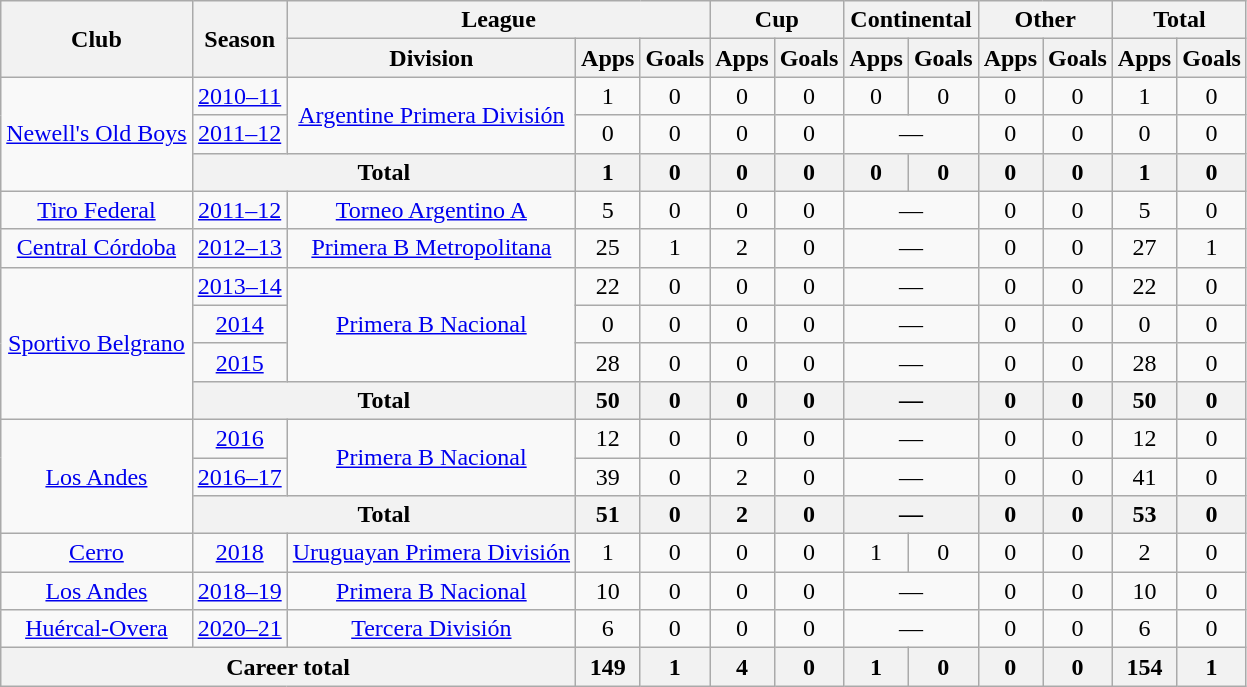<table class="wikitable" style="text-align:center">
<tr>
<th rowspan="2">Club</th>
<th rowspan="2">Season</th>
<th colspan="3">League</th>
<th colspan="2">Cup</th>
<th colspan="2">Continental</th>
<th colspan="2">Other</th>
<th colspan="2">Total</th>
</tr>
<tr>
<th>Division</th>
<th>Apps</th>
<th>Goals</th>
<th>Apps</th>
<th>Goals</th>
<th>Apps</th>
<th>Goals</th>
<th>Apps</th>
<th>Goals</th>
<th>Apps</th>
<th>Goals</th>
</tr>
<tr>
<td rowspan="3"><a href='#'>Newell's Old Boys</a></td>
<td><a href='#'>2010–11</a></td>
<td rowspan="2"><a href='#'>Argentine Primera División</a></td>
<td>1</td>
<td>0</td>
<td>0</td>
<td>0</td>
<td>0</td>
<td>0</td>
<td>0</td>
<td>0</td>
<td>1</td>
<td>0</td>
</tr>
<tr>
<td><a href='#'>2011–12</a></td>
<td>0</td>
<td>0</td>
<td>0</td>
<td>0</td>
<td colspan="2">—</td>
<td>0</td>
<td>0</td>
<td>0</td>
<td>0</td>
</tr>
<tr>
<th colspan="2">Total</th>
<th>1</th>
<th>0</th>
<th>0</th>
<th>0</th>
<th>0</th>
<th>0</th>
<th>0</th>
<th>0</th>
<th>1</th>
<th>0</th>
</tr>
<tr>
<td rowspan="1"><a href='#'>Tiro Federal</a></td>
<td><a href='#'>2011–12</a></td>
<td rowspan="1"><a href='#'>Torneo Argentino A</a></td>
<td>5</td>
<td>0</td>
<td>0</td>
<td>0</td>
<td colspan="2">—</td>
<td>0</td>
<td>0</td>
<td>5</td>
<td>0</td>
</tr>
<tr>
<td rowspan="1"><a href='#'>Central Córdoba</a></td>
<td><a href='#'>2012–13</a></td>
<td rowspan="1"><a href='#'>Primera B Metropolitana</a></td>
<td>25</td>
<td>1</td>
<td>2</td>
<td>0</td>
<td colspan="2">—</td>
<td>0</td>
<td>0</td>
<td>27</td>
<td>1</td>
</tr>
<tr>
<td rowspan="4"><a href='#'>Sportivo Belgrano</a></td>
<td><a href='#'>2013–14</a></td>
<td rowspan="3"><a href='#'>Primera B Nacional</a></td>
<td>22</td>
<td>0</td>
<td>0</td>
<td>0</td>
<td colspan="2">—</td>
<td>0</td>
<td>0</td>
<td>22</td>
<td>0</td>
</tr>
<tr>
<td><a href='#'>2014</a></td>
<td>0</td>
<td>0</td>
<td>0</td>
<td>0</td>
<td colspan="2">—</td>
<td>0</td>
<td>0</td>
<td>0</td>
<td>0</td>
</tr>
<tr>
<td><a href='#'>2015</a></td>
<td>28</td>
<td>0</td>
<td>0</td>
<td>0</td>
<td colspan="2">—</td>
<td>0</td>
<td>0</td>
<td>28</td>
<td>0</td>
</tr>
<tr>
<th colspan="2">Total</th>
<th>50</th>
<th>0</th>
<th>0</th>
<th>0</th>
<th colspan="2">—</th>
<th>0</th>
<th>0</th>
<th>50</th>
<th>0</th>
</tr>
<tr>
<td rowspan="3"><a href='#'>Los Andes</a></td>
<td><a href='#'>2016</a></td>
<td rowspan="2"><a href='#'>Primera B Nacional</a></td>
<td>12</td>
<td>0</td>
<td>0</td>
<td>0</td>
<td colspan="2">—</td>
<td>0</td>
<td>0</td>
<td>12</td>
<td>0</td>
</tr>
<tr>
<td><a href='#'>2016–17</a></td>
<td>39</td>
<td>0</td>
<td>2</td>
<td>0</td>
<td colspan="2">—</td>
<td>0</td>
<td>0</td>
<td>41</td>
<td>0</td>
</tr>
<tr>
<th colspan="2">Total</th>
<th>51</th>
<th>0</th>
<th>2</th>
<th>0</th>
<th colspan="2">—</th>
<th>0</th>
<th>0</th>
<th>53</th>
<th>0</th>
</tr>
<tr>
<td rowspan="1"><a href='#'>Cerro</a></td>
<td><a href='#'>2018</a></td>
<td rowspan="1"><a href='#'>Uruguayan Primera División</a></td>
<td>1</td>
<td>0</td>
<td>0</td>
<td>0</td>
<td>1</td>
<td>0</td>
<td>0</td>
<td>0</td>
<td>2</td>
<td>0</td>
</tr>
<tr>
<td rowspan="1"><a href='#'>Los Andes</a></td>
<td><a href='#'>2018–19</a></td>
<td rowspan="1"><a href='#'>Primera B Nacional</a></td>
<td>10</td>
<td>0</td>
<td>0</td>
<td>0</td>
<td colspan="2">—</td>
<td>0</td>
<td>0</td>
<td>10</td>
<td>0</td>
</tr>
<tr>
<td rowspan="1"><a href='#'>Huércal-Overa</a></td>
<td><a href='#'>2020–21</a></td>
<td rowspan="1"><a href='#'>Tercera División</a></td>
<td>6</td>
<td>0</td>
<td>0</td>
<td>0</td>
<td colspan="2">—</td>
<td>0</td>
<td>0</td>
<td>6</td>
<td>0</td>
</tr>
<tr>
<th colspan="3">Career total</th>
<th>149</th>
<th>1</th>
<th>4</th>
<th>0</th>
<th>1</th>
<th>0</th>
<th>0</th>
<th>0</th>
<th>154</th>
<th>1</th>
</tr>
</table>
